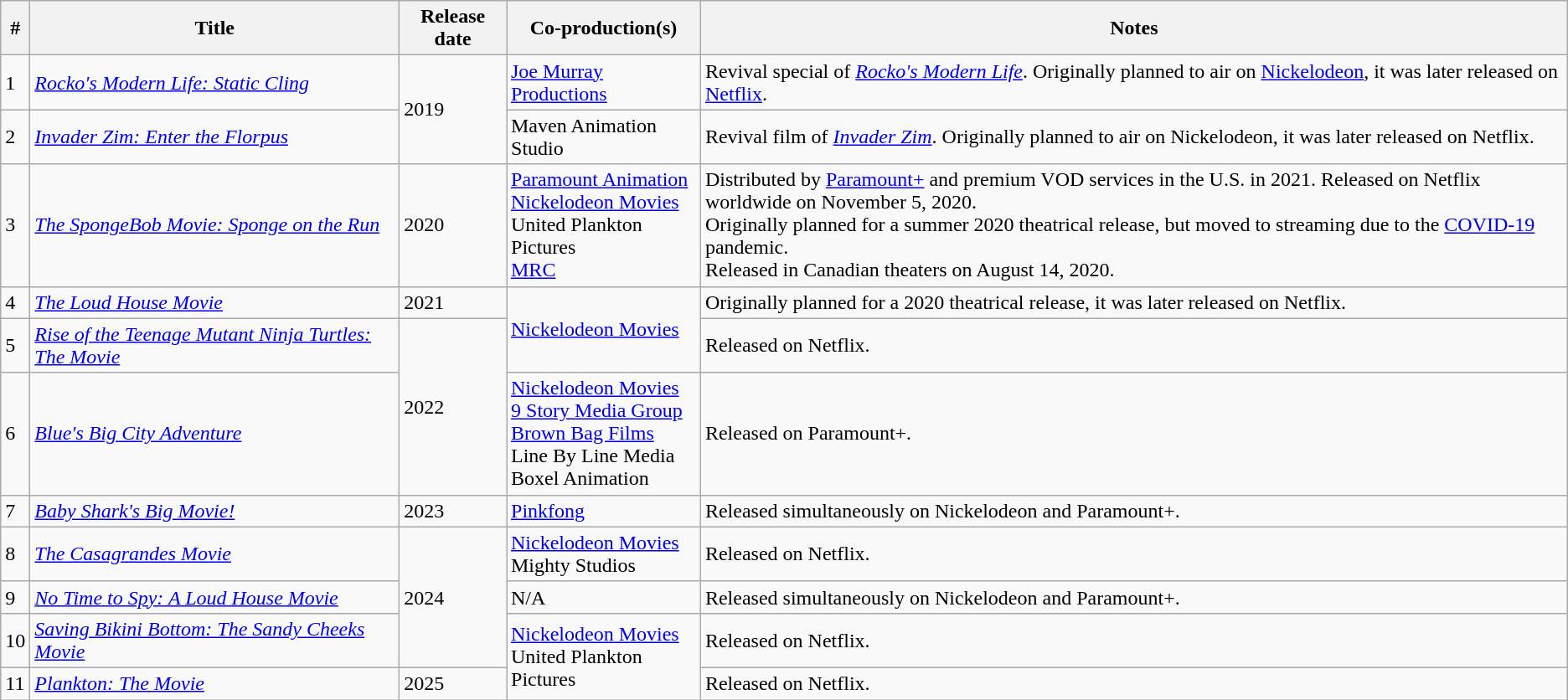<table class="wikitable sortable">
<tr>
<th>#</th>
<th>Title</th>
<th>Release date</th>
<th>Co-production(s)</th>
<th>Notes</th>
</tr>
<tr>
<td>1</td>
<td><em><a href='#'>Rocko's Modern Life: Static Cling</a></em></td>
<td rowspan="2">2019</td>
<td><a href='#'>Joe Murray Productions</a></td>
<td>Revival special of <em><a href='#'>Rocko's Modern Life</a></em>. Originally planned to air on <a href='#'>Nickelodeon</a>, it was later released on <a href='#'>Netflix</a>.</td>
</tr>
<tr>
<td>2</td>
<td><em><a href='#'>Invader Zim: Enter the Florpus</a></em></td>
<td>Maven Animation Studio</td>
<td>Revival film of <em><a href='#'>Invader Zim</a></em>. Originally planned to air on Nickelodeon, it was later released on Netflix.</td>
</tr>
<tr>
<td>3</td>
<td><em><a href='#'>The SpongeBob Movie: Sponge on the Run</a></em></td>
<td>2020</td>
<td><a href='#'>Paramount Animation</a><br><a href='#'>Nickelodeon Movies</a><br>United Plankton Pictures<br><a href='#'>MRC</a></td>
<td>Distributed by <a href='#'>Paramount+</a> and premium VOD services in the U.S. in 2021. Released on Netflix worldwide on November 5, 2020.<br>Originally planned for a summer 2020 theatrical release, but moved to streaming due to the <a href='#'>COVID-19</a> pandemic.<br>Released in Canadian theaters on August 14, 2020.</td>
</tr>
<tr>
<td>4</td>
<td><em><a href='#'>The Loud House Movie</a></em></td>
<td rowspan="1">2021</td>
<td rowspan="2"><a href='#'>Nickelodeon Movies</a></td>
<td>Originally planned for a 2020 theatrical release, it was later released on Netflix.</td>
</tr>
<tr>
<td>5</td>
<td><em><a href='#'>Rise of the Teenage Mutant Ninja Turtles: The Movie</a></em></td>
<td rowspan="2">2022</td>
<td>Released on Netflix.</td>
</tr>
<tr>
<td>6</td>
<td><em><a href='#'>Blue's Big City Adventure</a></em></td>
<td><a href='#'>Nickelodeon Movies</a><br><a href='#'>9 Story Media Group</a><br><a href='#'>Brown Bag Films</a><br>Line By Line Media<br>Boxel Animation</td>
<td>Released on Paramount+.</td>
</tr>
<tr>
<td>7</td>
<td><em><a href='#'>Baby Shark's Big Movie!</a></em></td>
<td>2023</td>
<td><a href='#'>Pinkfong</a></td>
<td>Released simultaneously on Nickelodeon and Paramount+.</td>
</tr>
<tr>
<td>8</td>
<td><em><a href='#'>The Casagrandes Movie</a></em></td>
<td rowspan="3">2024</td>
<td><a href='#'>Nickelodeon Movies</a><br>Mighty Studios</td>
<td>Released on Netflix.</td>
</tr>
<tr>
<td>9</td>
<td><em><a href='#'>No Time to Spy: A Loud House Movie</a></em></td>
<td>N/A</td>
<td>Released simultaneously on Nickelodeon and Paramount+.</td>
</tr>
<tr>
<td>10</td>
<td><em><a href='#'>Saving Bikini Bottom: The Sandy Cheeks Movie</a></em></td>
<td rowspan="2"><a href='#'>Nickelodeon Movies</a><br>United Plankton Pictures</td>
<td>Released on Netflix.</td>
</tr>
<tr>
<td>11</td>
<td><em><a href='#'>Plankton: The Movie</a></em></td>
<td>2025</td>
<td>Released on Netflix.</td>
</tr>
</table>
